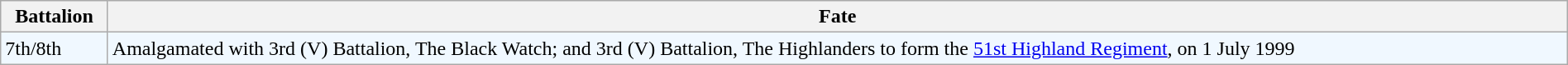<table class="wikitable" style="width:100%;">
<tr>
<th>Battalion</th>
<th>Fate</th>
</tr>
<tr style="background:#f0f8ff;">
<td>7th/8th</td>
<td>Amalgamated with 3rd (V) Battalion, The Black Watch; and 3rd (V) Battalion, The Highlanders to form the <a href='#'>51st Highland Regiment</a>, on 1 July 1999</td>
</tr>
</table>
